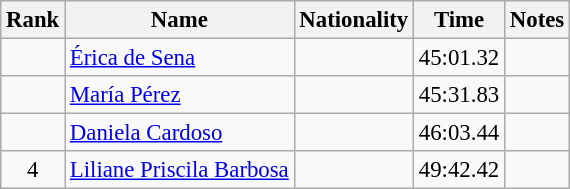<table class="wikitable sortable" style="text-align:center;font-size:95%">
<tr>
<th>Rank</th>
<th>Name</th>
<th>Nationality</th>
<th>Time</th>
<th>Notes</th>
</tr>
<tr>
<td></td>
<td align=left><a href='#'>Érica de Sena</a></td>
<td align=left></td>
<td>45:01.32</td>
<td></td>
</tr>
<tr>
<td></td>
<td align=left><a href='#'>María Pérez</a></td>
<td align=left></td>
<td>45:31.83</td>
<td></td>
</tr>
<tr>
<td></td>
<td align=left><a href='#'>Daniela Cardoso</a></td>
<td align=left></td>
<td>46:03.44</td>
<td></td>
</tr>
<tr>
<td>4</td>
<td align=left><a href='#'>Liliane Priscila Barbosa</a></td>
<td align=left></td>
<td>49:42.42</td>
<td></td>
</tr>
</table>
